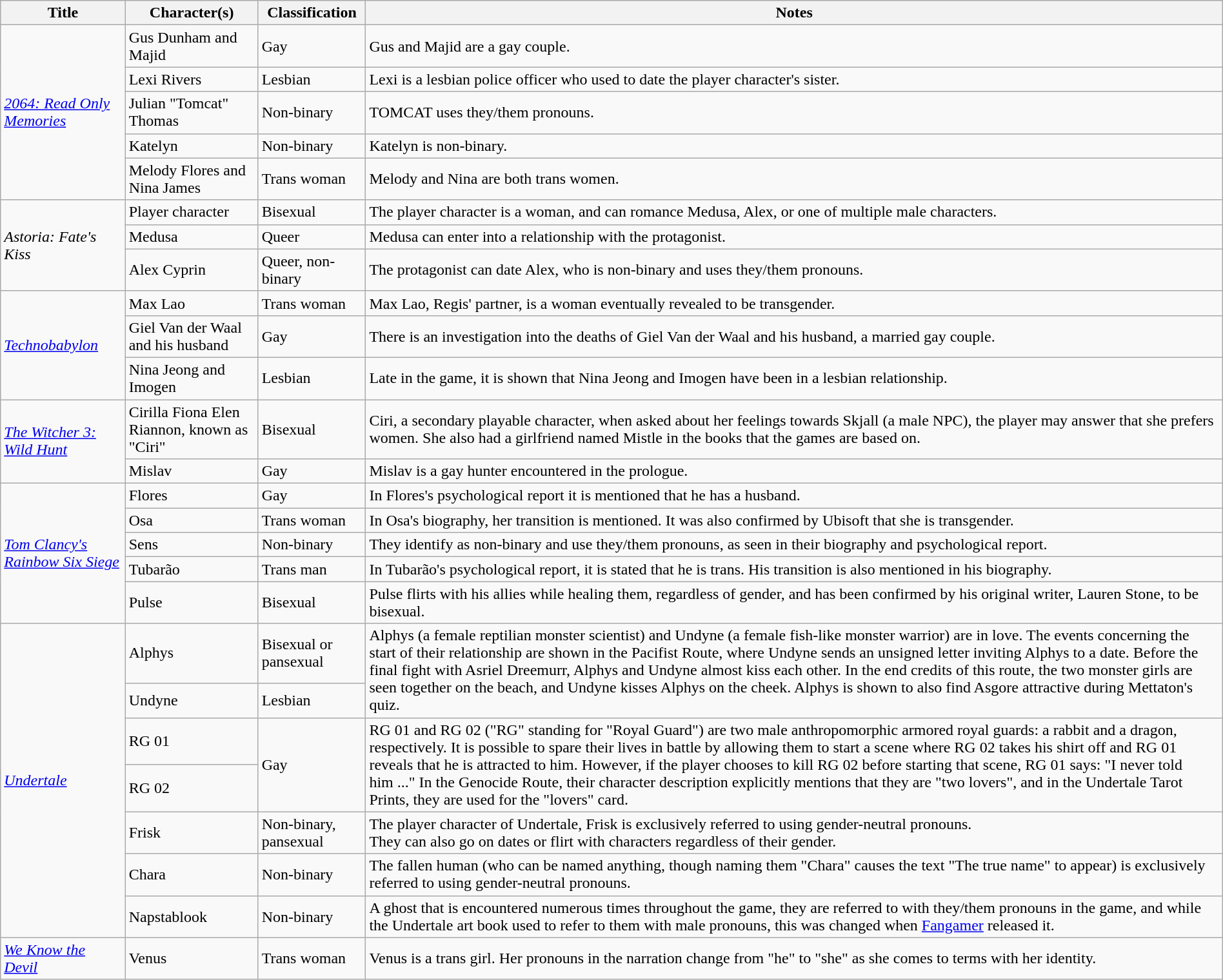<table class="wikitable sortable" style="width: 100%">
<tr>
<th>Title</th>
<th>Character(s)</th>
<th>Classification</th>
<th>Notes</th>
</tr>
<tr>
<td rowspan="5"><em><a href='#'>2064: Read Only Memories</a></em></td>
<td>Gus Dunham and Majid</td>
<td>Gay</td>
<td>Gus and Majid are a gay couple.</td>
</tr>
<tr>
<td>Lexi Rivers</td>
<td>Lesbian</td>
<td>Lexi is a lesbian police officer who used to date the player character's sister.</td>
</tr>
<tr>
<td>Julian "Tomcat" Thomas</td>
<td>Non-binary</td>
<td>TOMCAT uses they/them pronouns.</td>
</tr>
<tr>
<td>Katelyn</td>
<td>Non-binary</td>
<td>Katelyn is non-binary.</td>
</tr>
<tr>
<td>Melody Flores and Nina James</td>
<td>Trans woman</td>
<td>Melody and Nina are both trans women.</td>
</tr>
<tr>
<td rowspan="3"><em>Astoria: Fate's Kiss</em></td>
<td>Player character</td>
<td>Bisexual</td>
<td>The player character is a woman, and can romance Medusa, Alex, or one of multiple male characters.</td>
</tr>
<tr>
<td>Medusa</td>
<td>Queer</td>
<td>Medusa can enter into a relationship with the protagonist.</td>
</tr>
<tr>
<td>Alex Cyprin</td>
<td>Queer, non-binary</td>
<td>The protagonist can date Alex, who is non-binary and uses they/them pronouns.</td>
</tr>
<tr>
<td rowspan="3"><em><a href='#'>Technobabylon</a></em></td>
<td>Max Lao</td>
<td>Trans woman</td>
<td>Max Lao, Regis' partner, is a woman eventually revealed to be transgender.</td>
</tr>
<tr>
<td>Giel Van der Waal and his husband</td>
<td>Gay</td>
<td>There is an investigation into the deaths of Giel Van der Waal and his husband, a married gay couple.</td>
</tr>
<tr>
<td>Nina Jeong and Imogen</td>
<td>Lesbian</td>
<td>Late in the game, it is shown that Nina Jeong and Imogen have been in a lesbian relationship.</td>
</tr>
<tr>
<td rowspan="2"><em><a href='#'>The Witcher 3: Wild Hunt</a></em></td>
<td>Cirilla Fiona Elen Riannon, known as "Ciri"</td>
<td>Bisexual</td>
<td>Ciri, a secondary playable character, when asked about her feelings towards Skjall (a male NPC), the player may answer that she prefers women. She also had a girlfriend named Mistle in the books that the games are based on.</td>
</tr>
<tr>
<td>Mislav</td>
<td>Gay</td>
<td>Mislav is a gay hunter encountered in the prologue.</td>
</tr>
<tr>
<td rowspan="5"><em><a href='#'>Tom Clancy's Rainbow Six Siege</a></em></td>
<td>Flores</td>
<td>Gay</td>
<td>In Flores's psychological report it is mentioned that he has a husband.</td>
</tr>
<tr>
<td>Osa</td>
<td>Trans woman</td>
<td>In Osa's biography, her transition is mentioned. It was also confirmed by Ubisoft that she is transgender.</td>
</tr>
<tr>
<td>Sens</td>
<td>Non-binary</td>
<td>They identify as non-binary and use they/them pronouns, as seen in their biography and psychological report.</td>
</tr>
<tr>
<td>Tubarão</td>
<td>Trans man</td>
<td>In Tubarão's psychological report, it is stated that he is trans. His transition is also mentioned in his biography.</td>
</tr>
<tr>
<td>Pulse</td>
<td>Bisexual</td>
<td>Pulse flirts with his allies while healing them, regardless of gender, and has been confirmed by his original writer, Lauren Stone, to be bisexual.</td>
</tr>
<tr>
<td rowspan="7"><em><a href='#'>Undertale</a></em></td>
<td>Alphys</td>
<td>Bisexual or pansexual</td>
<td rowspan="2">Alphys (a female reptilian monster scientist) and Undyne (a female fish-like monster warrior) are in love. The events concerning the start of their relationship are shown in the Pacifist Route, where Undyne sends an unsigned letter inviting Alphys to a date. Before the final fight with Asriel Dreemurr, Alphys and Undyne almost kiss each other. In the end credits of this route, the two monster girls are seen together on the beach, and Undyne kisses Alphys on the cheek. Alphys is shown to also find Asgore attractive during Mettaton's quiz.</td>
</tr>
<tr>
<td>Undyne</td>
<td>Lesbian</td>
</tr>
<tr>
<td>RG 01</td>
<td rowspan="2">Gay</td>
<td rowspan="2">RG 01 and RG 02 ("RG" standing for "Royal Guard") are two male anthropomorphic armored royal guards: a rabbit and a dragon, respectively. It is possible to spare their lives in battle by allowing them to start a scene where RG 02 takes his shirt off and RG 01 reveals that he is attracted to him. However, if the player chooses to kill RG 02 before starting that scene, RG 01 says: "I never told him ..." In the Genocide Route, their character description explicitly mentions that they are "two lovers", and in the Undertale Tarot Prints, they are used for the "lovers" card.</td>
</tr>
<tr>
<td>RG 02</td>
</tr>
<tr>
<td>Frisk</td>
<td>Non-binary, pansexual</td>
<td>The player character of Undertale, Frisk is exclusively referred to using gender-neutral pronouns.<br>They can also go on dates or flirt with characters regardless of their gender.</td>
</tr>
<tr>
<td>Chara</td>
<td>Non-binary</td>
<td>The fallen human (who can be named anything, though naming them "Chara" causes the text "The true name" to appear) is exclusively referred to using gender-neutral pronouns.</td>
</tr>
<tr>
<td>Napstablook</td>
<td>Non-binary</td>
<td>A ghost that is encountered numerous times throughout the game, they are referred to with they/them pronouns in the game, and while the Undertale art book used to refer to them with male pronouns, this was changed when <a href='#'>Fangamer</a> released it.</td>
</tr>
<tr>
<td><em><a href='#'>We Know the Devil</a></em></td>
<td>Venus</td>
<td>Trans woman</td>
<td>Venus is a trans girl. Her pronouns in the narration change from "he" to "she" as she comes to terms with her identity.</td>
</tr>
</table>
